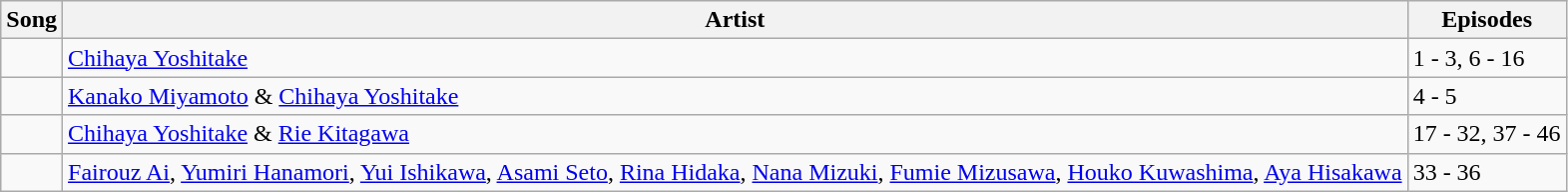<table class="wikitable">
<tr>
<th>Song</th>
<th>Artist</th>
<th>Episodes</th>
</tr>
<tr>
<td></td>
<td><a href='#'>Chihaya Yoshitake</a></td>
<td>1 - 3, 6 - 16</td>
</tr>
<tr>
<td></td>
<td><a href='#'>Kanako Miyamoto</a> & <a href='#'>Chihaya Yoshitake</a></td>
<td>4 - 5</td>
</tr>
<tr>
<td></td>
<td><a href='#'>Chihaya Yoshitake</a> & <a href='#'>Rie Kitagawa</a></td>
<td>17 - 32, 37 - 46</td>
</tr>
<tr>
<td></td>
<td><a href='#'>Fairouz Ai</a>, <a href='#'>Yumiri Hanamori</a>, <a href='#'>Yui Ishikawa</a>, <a href='#'>Asami Seto</a>, <a href='#'>Rina Hidaka</a>, <a href='#'>Nana Mizuki</a>, <a href='#'>Fumie Mizusawa</a>, <a href='#'>Houko Kuwashima</a>, <a href='#'>Aya Hisakawa</a></td>
<td>33 - 36</td>
</tr>
</table>
